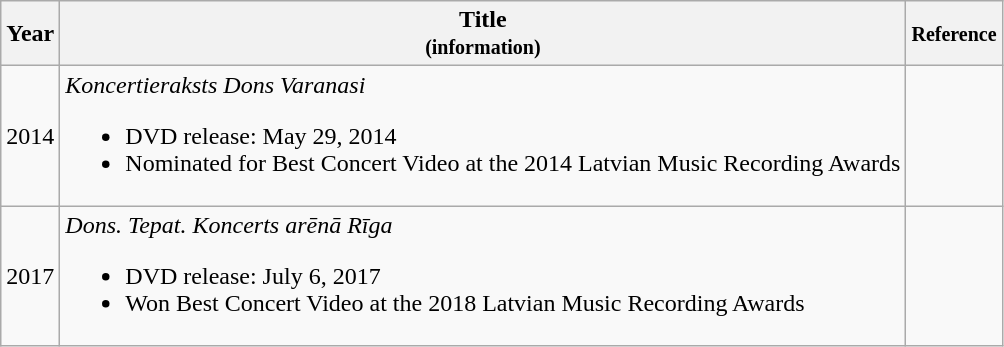<table class="wikitable">
<tr>
<th>Year</th>
<th>Title<br><small>(information)</small><br></th>
<th><small>Reference</small></th>
</tr>
<tr>
<td>2014</td>
<td><em>Koncertieraksts Dons Varanasi</em><br><ul><li>DVD release: May 29, 2014</li><li>Nominated for Best Concert Video at the 2014 Latvian Music Recording Awards</li></ul></td>
<td style="text-align:center;"></td>
</tr>
<tr>
<td>2017</td>
<td><em>Dons. Tepat. Koncerts arēnā Rīga</em><br><ul><li>DVD release: July 6, 2017</li><li>Won Best Concert Video at the 2018 Latvian Music Recording Awards</li></ul></td>
<td style="text-align:center;"></td>
</tr>
</table>
